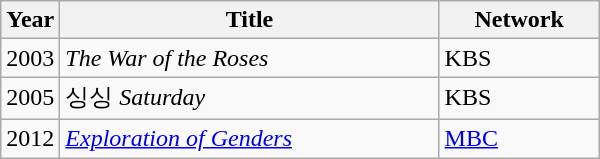<table class="wikitable" style="width:400px">
<tr>
<th width=10>Year</th>
<th>Title</th>
<th>Network</th>
</tr>
<tr>
<td>2003</td>
<td><em>The War of the Roses</em></td>
<td>KBS</td>
</tr>
<tr>
<td>2005</td>
<td>싱싱 <em>Saturday</em></td>
<td>KBS</td>
</tr>
<tr>
<td>2012</td>
<td><em><a href='#'>Exploration of Genders</a></em></td>
<td><a href='#'>MBC</a></td>
</tr>
</table>
